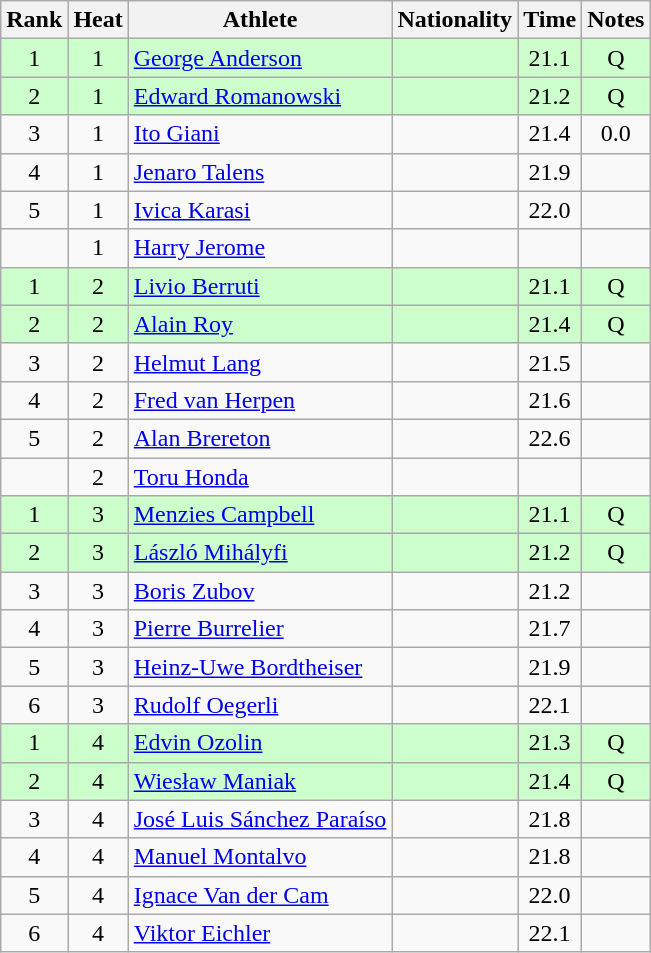<table class="wikitable sortable" style="text-align:center">
<tr>
<th>Rank</th>
<th>Heat</th>
<th>Athlete</th>
<th>Nationality</th>
<th>Time</th>
<th>Notes</th>
</tr>
<tr bgcolor=ccffcc>
<td>1</td>
<td>1</td>
<td align=left><a href='#'>George Anderson</a></td>
<td align=left></td>
<td>21.1</td>
<td>Q</td>
</tr>
<tr bgcolor=ccffcc>
<td>2</td>
<td>1</td>
<td align=left><a href='#'>Edward Romanowski</a></td>
<td align=left></td>
<td>21.2</td>
<td>Q</td>
</tr>
<tr>
<td>3</td>
<td>1</td>
<td align=left><a href='#'>Ito Giani</a></td>
<td align=left></td>
<td>21.4</td>
<td>0.0</td>
</tr>
<tr>
<td>4</td>
<td>1</td>
<td align=left><a href='#'>Jenaro Talens</a></td>
<td align=left></td>
<td>21.9</td>
<td></td>
</tr>
<tr>
<td>5</td>
<td>1</td>
<td align=left><a href='#'>Ivica Karasi</a></td>
<td align=left></td>
<td>22.0</td>
<td></td>
</tr>
<tr>
<td></td>
<td>1</td>
<td align=left><a href='#'>Harry Jerome</a></td>
<td align=left></td>
<td></td>
<td></td>
</tr>
<tr bgcolor=ccffcc>
<td>1</td>
<td>2</td>
<td align=left><a href='#'>Livio Berruti</a></td>
<td align=left></td>
<td>21.1</td>
<td>Q</td>
</tr>
<tr bgcolor=ccffcc>
<td>2</td>
<td>2</td>
<td align=left><a href='#'>Alain Roy</a></td>
<td align=left></td>
<td>21.4</td>
<td>Q</td>
</tr>
<tr>
<td>3</td>
<td>2</td>
<td align=left><a href='#'>Helmut Lang</a></td>
<td align=left></td>
<td>21.5</td>
<td></td>
</tr>
<tr>
<td>4</td>
<td>2</td>
<td align=left><a href='#'>Fred van Herpen</a></td>
<td align=left></td>
<td>21.6</td>
<td></td>
</tr>
<tr>
<td>5</td>
<td>2</td>
<td align=left><a href='#'>Alan Brereton</a></td>
<td align=left></td>
<td>22.6</td>
<td></td>
</tr>
<tr>
<td></td>
<td>2</td>
<td align=left><a href='#'>Toru Honda</a></td>
<td align=left></td>
<td></td>
<td></td>
</tr>
<tr bgcolor=ccffcc>
<td>1</td>
<td>3</td>
<td align=left><a href='#'>Menzies Campbell</a></td>
<td align=left></td>
<td>21.1</td>
<td>Q</td>
</tr>
<tr bgcolor=ccffcc>
<td>2</td>
<td>3</td>
<td align=left><a href='#'>László Mihályfi</a></td>
<td align=left></td>
<td>21.2</td>
<td>Q</td>
</tr>
<tr>
<td>3</td>
<td>3</td>
<td align=left><a href='#'>Boris Zubov</a></td>
<td align=left></td>
<td>21.2</td>
<td></td>
</tr>
<tr>
<td>4</td>
<td>3</td>
<td align=left><a href='#'>Pierre Burrelier</a></td>
<td align=left></td>
<td>21.7</td>
<td></td>
</tr>
<tr>
<td>5</td>
<td>3</td>
<td align=left><a href='#'>Heinz-Uwe Bordtheiser</a></td>
<td align=left></td>
<td>21.9</td>
<td></td>
</tr>
<tr>
<td>6</td>
<td>3</td>
<td align=left><a href='#'>Rudolf Oegerli</a></td>
<td align=left></td>
<td>22.1</td>
<td></td>
</tr>
<tr bgcolor=ccffcc>
<td>1</td>
<td>4</td>
<td align=left><a href='#'>Edvin Ozolin</a></td>
<td align=left></td>
<td>21.3</td>
<td>Q</td>
</tr>
<tr bgcolor=ccffcc>
<td>2</td>
<td>4</td>
<td align=left><a href='#'>Wiesław Maniak</a></td>
<td align=left></td>
<td>21.4</td>
<td>Q</td>
</tr>
<tr>
<td>3</td>
<td>4</td>
<td align=left><a href='#'>José Luis Sánchez Paraíso</a></td>
<td align=left></td>
<td>21.8</td>
<td></td>
</tr>
<tr>
<td>4</td>
<td>4</td>
<td align=left><a href='#'>Manuel Montalvo</a></td>
<td align=left></td>
<td>21.8</td>
<td></td>
</tr>
<tr>
<td>5</td>
<td>4</td>
<td align=left><a href='#'>Ignace Van der Cam</a></td>
<td align=left></td>
<td>22.0</td>
<td></td>
</tr>
<tr>
<td>6</td>
<td>4</td>
<td align=left><a href='#'>Viktor Eichler</a></td>
<td align=left></td>
<td>22.1</td>
<td></td>
</tr>
</table>
